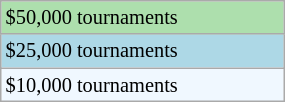<table class="wikitable"  style="font-size:85%; width:15%;">
<tr style="background:#addfad;">
<td>$50,000 tournaments</td>
</tr>
<tr style="background:lightblue;">
<td>$25,000 tournaments</td>
</tr>
<tr style="background:#f0f8ff;">
<td>$10,000 tournaments</td>
</tr>
</table>
